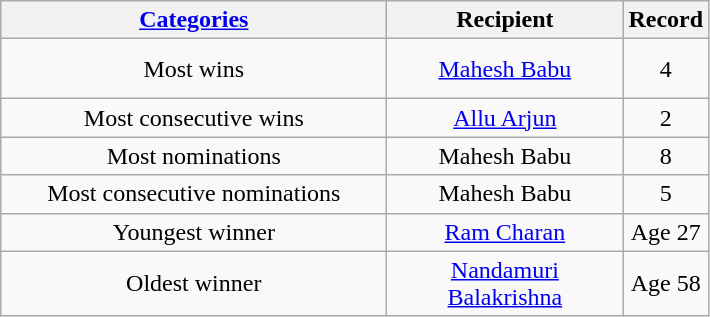<table class="wikitable" style="text-align: center">
<tr>
<th width="25"><strong><a href='#'>Categories</a></strong></th>
<th width="100">Recipient</th>
<th>Record</th>
</tr>
<tr style="height:2.5em;">
<td width="250">Most wins</td>
<td width="150"><a href='#'>Mahesh Babu</a></td>
<td>4</td>
</tr>
<tr>
<td>Most consecutive wins</td>
<td><a href='#'>Allu Arjun</a></td>
<td>2</td>
</tr>
<tr>
<td>Most nominations</td>
<td>Mahesh Babu</td>
<td>8</td>
</tr>
<tr>
<td>Most consecutive nominations</td>
<td>Mahesh Babu</td>
<td>5</td>
</tr>
<tr>
<td>Youngest winner</td>
<td><a href='#'>Ram Charan</a></td>
<td>Age 27</td>
</tr>
<tr style="height:2.5em;">
<td>Oldest winner</td>
<td><a href='#'>Nandamuri Balakrishna</a></td>
<td>Age 58</td>
</tr>
</table>
